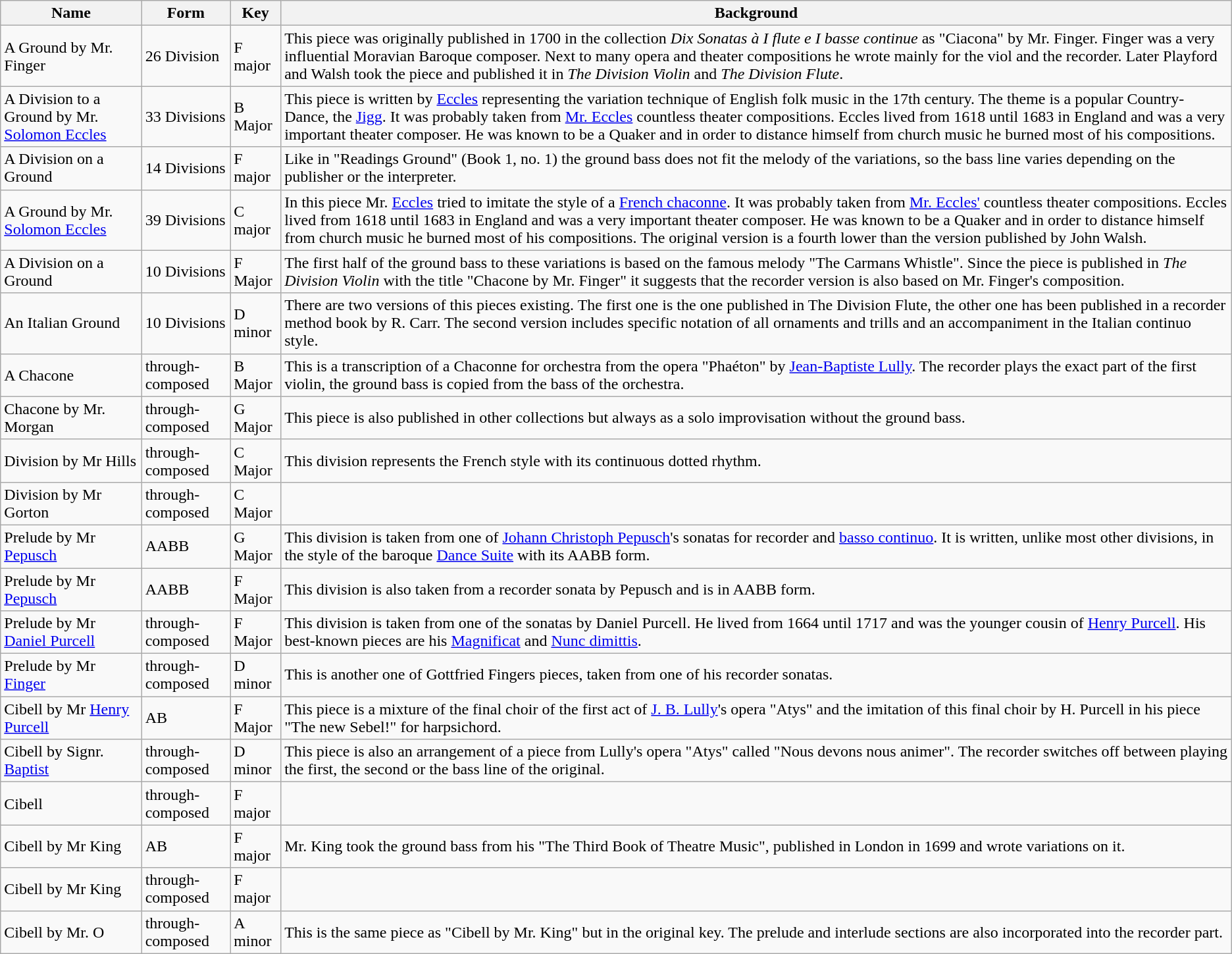<table class="wikitable sortable">
<tr>
<th>Name</th>
<th>Form</th>
<th>Key</th>
<th>Background</th>
</tr>
<tr>
<td>A Ground by Mr. Finger</td>
<td>26 Division</td>
<td>F major</td>
<td>This piece was originally published in 1700 in the collection <em>Dix Sonatas à I flute e I basse continue</em> as "Ciacona" by Mr. Finger. Finger was a very influential Moravian Baroque composer. Next to many opera and theater compositions he wrote mainly for the viol and the recorder. Later Playford and Walsh took the piece and published it in <em>The Division Violin</em> and <em>The Division Flute</em>.</td>
</tr>
<tr>
<td>A Division to a Ground by Mr. <a href='#'>Solomon Eccles</a></td>
<td>33 Divisions</td>
<td>B Major</td>
<td>This piece is written by <a href='#'>Eccles</a> representing the variation technique of English folk music in the 17th century. The theme is a popular Country-Dance, the <a href='#'>Jigg</a>. It was probably taken from <a href='#'>Mr. Eccles</a> countless theater compositions. Eccles lived from 1618 until 1683 in England and was a very important theater composer. He was known to be a Quaker and in order to distance himself from church music he burned most of his compositions.</td>
</tr>
<tr>
<td>A Division on a Ground</td>
<td>14 Divisions</td>
<td>F major</td>
<td>Like in "Readings Ground" (Book 1, no. 1) the ground bass does not fit the melody of the variations, so the bass line varies depending on the publisher or the interpreter.</td>
</tr>
<tr>
<td>A Ground by Mr. <a href='#'>Solomon Eccles</a></td>
<td>39 Divisions</td>
<td>C major</td>
<td>In this piece Mr. <a href='#'>Eccles</a> tried to imitate the style of a <a href='#'>French chaconne</a>. It was probably taken from <a href='#'>Mr. Eccles'</a> countless theater compositions. Eccles lived from 1618 until 1683 in England and was a very important theater composer. He was known to be a Quaker and in order to distance himself from church music he burned most of his compositions. The original version is a fourth lower than the version published by John Walsh.</td>
</tr>
<tr>
<td>A Division on a Ground</td>
<td>10 Divisions</td>
<td>F Major</td>
<td>The first half of the ground bass to these variations is based on the famous melody "The Carmans Whistle". Since the piece is published in <em>The Division Violin</em> with the title "Chacone by Mr. Finger" it suggests that the recorder version is also based on Mr. Finger's composition.</td>
</tr>
<tr>
<td>An Italian Ground</td>
<td>10 Divisions</td>
<td>D minor</td>
<td>There are two versions of this pieces existing. The first one is the one published in The Division Flute, the other one has been published in a recorder method book by R. Carr. The second version includes specific notation of all ornaments and trills and an accompaniment in the Italian continuo style.</td>
</tr>
<tr>
<td>A Chacone</td>
<td>through-composed</td>
<td>B Major</td>
<td>This is a transcription of a Chaconne for orchestra from the opera "Phaéton" by <a href='#'>Jean-Baptiste Lully</a>. The recorder plays the exact part of the first violin, the ground bass is copied from the bass of the orchestra.</td>
</tr>
<tr>
<td>Chacone by Mr. Morgan</td>
<td>through-composed</td>
<td>G Major</td>
<td>This piece is also published in other collections but always as a solo improvisation without the ground bass.</td>
</tr>
<tr>
<td>Division by Mr Hills</td>
<td>through-composed</td>
<td>C Major</td>
<td>This division represents the French style with its continuous dotted rhythm.</td>
</tr>
<tr>
<td>Division by Mr Gorton</td>
<td>through-composed</td>
<td>C Major</td>
<td></td>
</tr>
<tr>
<td>Prelude by Mr <a href='#'>Pepusch</a></td>
<td>AABB</td>
<td>G Major</td>
<td>This division is taken from one of <a href='#'>Johann Christoph Pepusch</a>'s sonatas for recorder and <a href='#'>basso continuo</a>. It is written, unlike most other divisions, in the style of the baroque <a href='#'>Dance Suite</a> with its AABB form.</td>
</tr>
<tr>
<td>Prelude by Mr <a href='#'>Pepusch</a></td>
<td>AABB</td>
<td>F Major</td>
<td>This division is also taken from a recorder sonata by Pepusch and is in AABB form.</td>
</tr>
<tr>
<td>Prelude by Mr <a href='#'>Daniel Purcell</a></td>
<td>through-composed</td>
<td>F Major</td>
<td>This division is taken from one of the sonatas by Daniel Purcell. He lived from 1664 until 1717 and was the younger cousin of <a href='#'>Henry Purcell</a>. His best-known pieces are his <a href='#'>Magnificat</a> and <a href='#'>Nunc dimittis</a>.  </td>
</tr>
<tr>
<td>Prelude by Mr <a href='#'>Finger</a></td>
<td>through-composed</td>
<td>D minor</td>
<td>This is another one of Gottfried Fingers pieces, taken from one of his recorder sonatas.</td>
</tr>
<tr>
<td>Cibell by Mr <a href='#'>Henry Purcell</a></td>
<td>AB</td>
<td>F Major</td>
<td>This piece is a mixture of the final choir of the first act of <a href='#'>J. B. Lully</a>'s opera "Atys" and the imitation of this final choir by H. Purcell in his piece "The new Sebel!" for harpsichord.</td>
</tr>
<tr>
<td>Cibell by Signr. <a href='#'>Baptist</a></td>
<td>through-composed</td>
<td>D minor</td>
<td>This piece is also an arrangement of a piece from Lully's opera "Atys" called "Nous devons nous animer". The recorder switches off between playing the first, the second or the bass line of the original.</td>
</tr>
<tr>
<td>Cibell</td>
<td>through-composed</td>
<td>F major</td>
<td></td>
</tr>
<tr>
<td>Cibell by Mr King</td>
<td>AB</td>
<td>F major</td>
<td>Mr. King took the ground bass from his "The Third Book of Theatre Music", published in London in 1699 and wrote variations on it.</td>
</tr>
<tr>
<td>Cibell by Mr King</td>
<td>through-composed</td>
<td>F major</td>
<td></td>
</tr>
<tr>
<td>Cibell by Mr. O</td>
<td>through-composed</td>
<td>A minor</td>
<td>This is the same piece as "Cibell by Mr. King" but in the original key. The prelude and interlude sections are also incorporated into the recorder part.</td>
</tr>
</table>
